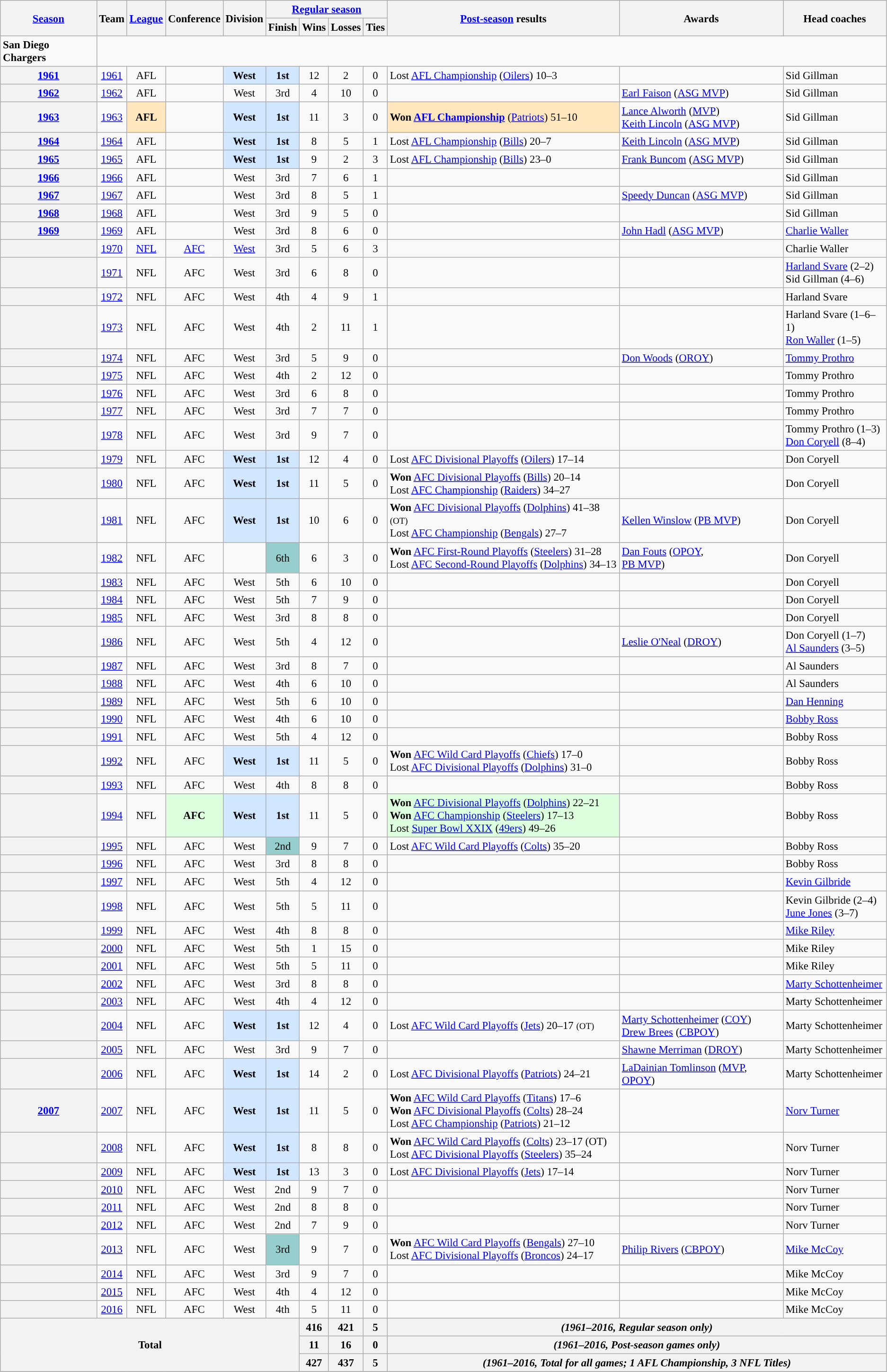<table class="wikitable" style="font-size: 95%;">
<tr>
<th rowspan="2"><a href='#'>Season</a></th>
<th rowspan="2">Team</th>
<th rowspan="2"><a href='#'>League</a></th>
<th rowspan="2">Conference</th>
<th rowspan="2">Division</th>
<th colspan="4"><a href='#'>Regular season</a></th>
<th rowspan="2"><a href='#'>Post-season</a> results</th>
<th rowspan="2">Awards</th>
<th rowspan="2">Head coaches</th>
</tr>
<tr>
<th>Finish</th>
<th>Wins</th>
<th>Losses</th>
<th>Ties</th>
</tr>
<tr>
<td><strong>San Diego Chargers</strong></td>
</tr>
<tr>
<th align="center"><a href='#'>1961</a></th>
<td align="center"><a href='#'>1961</a></td>
<td align="center">AFL</td>
<td align="center"></td>
<td align="center" style="background: #D0E7FF;"><strong>West</strong></td>
<td align="center" style="background: #D0E7FF;"><strong>1st</strong></td>
<td align="center">12</td>
<td align="center">2</td>
<td align="center">0</td>
<td>Lost <a href='#'>AFL Championship</a> (<a href='#'>Oilers</a>) 10–3</td>
<td></td>
<td>Sid Gillman</td>
</tr>
<tr>
<th align="center"><a href='#'>1962</a></th>
<td align="center"><a href='#'>1962</a></td>
<td align="center">AFL</td>
<td align="center"></td>
<td align="center">West</td>
<td align="center">3rd</td>
<td align="center">4</td>
<td align="center">10</td>
<td align="center">0</td>
<td></td>
<td><a href='#'>Earl Faison</a> (<a href='#'>ASG MVP</a>)</td>
<td>Sid Gillman</td>
</tr>
<tr>
<th align="center"><a href='#'>1963</a></th>
<td align="center"><a href='#'>1963</a></td>
<td align="center" style="background: #FFE6BD;"><strong>AFL</strong></td>
<td align="center"></td>
<td align="center" style="background: #D0E7FF;"><strong>West</strong></td>
<td align="center" style="background: #D0E7FF;"><strong>1st</strong></td>
<td align="center">11</td>
<td align="center">3</td>
<td align="center">0</td>
<td style="background: #FFE6BD;"><strong>Won <a href='#'>AFL Championship</a></strong> <strong></strong> (<a href='#'>Patriots</a>) 51–10</td>
<td><a href='#'>Lance Alworth</a> (<a href='#'>MVP</a>)<br><a href='#'>Keith Lincoln</a> (<a href='#'>ASG MVP</a>)</td>
<td>Sid Gillman</td>
</tr>
<tr>
<th align="center"><a href='#'>1964</a></th>
<td align="center"><a href='#'>1964</a></td>
<td align="center">AFL</td>
<td align="center"></td>
<td align="center" style="background: #D0E7FF;"><strong>West</strong></td>
<td align="center" style="background: #D0E7FF;"><strong>1st</strong></td>
<td align="center">8</td>
<td align="center">5</td>
<td align="center">1</td>
<td>Lost <a href='#'>AFL Championship</a> (<a href='#'>Bills</a>) 20–7</td>
<td><a href='#'>Keith Lincoln</a> (<a href='#'>ASG MVP</a>)</td>
<td>Sid Gillman</td>
</tr>
<tr>
<th align="center"><a href='#'>1965</a></th>
<td align="center"><a href='#'>1965</a></td>
<td align="center">AFL</td>
<td align="center"></td>
<td align="center" style="background: #D0E7FF;"><strong>West</strong></td>
<td align="center" style="background: #D0E7FF;"><strong>1st</strong></td>
<td align="center">9</td>
<td align="center">2</td>
<td align="center">3</td>
<td>Lost <a href='#'>AFL Championship</a> (<a href='#'>Bills</a>) 23–0</td>
<td><a href='#'>Frank Buncom</a> (<a href='#'>ASG MVP</a>)</td>
<td>Sid Gillman</td>
</tr>
<tr>
<th align="center"><a href='#'>1966</a></th>
<td align="center"><a href='#'>1966</a></td>
<td align="center">AFL</td>
<td align="center"></td>
<td align="center">West</td>
<td align="center">3rd</td>
<td align="center">7</td>
<td align="center">6</td>
<td align="center">1</td>
<td></td>
<td></td>
<td>Sid Gillman</td>
</tr>
<tr>
<th align="center"><a href='#'>1967</a></th>
<td align="center"><a href='#'>1967</a></td>
<td align="center">AFL</td>
<td align="center"></td>
<td align="center">West</td>
<td align="center">3rd</td>
<td align="center">8</td>
<td align="center">5</td>
<td align="center">1</td>
<td></td>
<td><a href='#'>Speedy Duncan</a> (<a href='#'>ASG MVP</a>)</td>
<td>Sid Gillman</td>
</tr>
<tr>
<th align="center"><a href='#'>1968</a></th>
<td align="center"><a href='#'>1968</a></td>
<td align="center">AFL</td>
<td align="center"></td>
<td align="center">West</td>
<td align="center">3rd</td>
<td align="center">9</td>
<td align="center">5</td>
<td align="center">0</td>
<td></td>
<td></td>
<td>Sid Gillman</td>
</tr>
<tr>
<th align="center"><a href='#'>1969</a></th>
<td align="center"><a href='#'>1969</a></td>
<td align="center">AFL</td>
<td align="center"></td>
<td align="center">West</td>
<td align="center">3rd</td>
<td align="center">8</td>
<td align="center">6</td>
<td align="center">0</td>
<td></td>
<td><a href='#'>John Hadl</a> (<a href='#'>ASG MVP</a>)</td>
<td><a href='#'>Charlie Waller</a></td>
</tr>
<tr>
<th align="center"></th>
<td align="center"><a href='#'>1970</a></td>
<td align="center"><a href='#'>NFL</a></td>
<td align="center"><a href='#'>AFC</a></td>
<td align="center"><a href='#'>West</a></td>
<td align="center">3rd</td>
<td align="center">5</td>
<td align="center">6</td>
<td align="center">3</td>
<td></td>
<td></td>
<td>Charlie Waller</td>
</tr>
<tr>
<th align="center"></th>
<td align="center"><a href='#'>1971</a></td>
<td align="center">NFL</td>
<td align="center">AFC</td>
<td align="center">West</td>
<td align="center">3rd</td>
<td align="center">6</td>
<td align="center">8</td>
<td align="center">0</td>
<td></td>
<td></td>
<td><a href='#'>Harland Svare</a> (2–2)<br>Sid Gillman (4–6)</td>
</tr>
<tr>
<th align="center"></th>
<td align="center"><a href='#'>1972</a></td>
<td align="center">NFL</td>
<td align="center">AFC</td>
<td align="center">West</td>
<td align="center">4th</td>
<td align="center">4</td>
<td align="center">9</td>
<td align="center">1</td>
<td></td>
<td></td>
<td>Harland Svare</td>
</tr>
<tr>
<th align="center"></th>
<td align="center"><a href='#'>1973</a></td>
<td align="center">NFL</td>
<td align="center">AFC</td>
<td align="center">West</td>
<td align="center">4th</td>
<td align="center">2</td>
<td align="center">11</td>
<td align="center">1</td>
<td></td>
<td></td>
<td>Harland Svare (1–6–1) <br> <a href='#'>Ron Waller</a> (1–5)</td>
</tr>
<tr>
<th align="center"></th>
<td align="center"><a href='#'>1974</a></td>
<td align="center">NFL</td>
<td align="center">AFC</td>
<td align="center">West</td>
<td align="center">3rd</td>
<td align="center">5</td>
<td align="center">9</td>
<td align="center">0</td>
<td></td>
<td><a href='#'>Don Woods</a> (<a href='#'>OROY</a>)</td>
<td><a href='#'>Tommy Prothro</a></td>
</tr>
<tr>
<th align="center"></th>
<td align="center"><a href='#'>1975</a></td>
<td align="center">NFL</td>
<td align="center">AFC</td>
<td align="center">West</td>
<td align="center">4th</td>
<td align="center">2</td>
<td align="center">12</td>
<td align="center">0</td>
<td></td>
<td></td>
<td>Tommy Prothro</td>
</tr>
<tr>
<th align="center"></th>
<td align="center"><a href='#'>1976</a></td>
<td align="center">NFL</td>
<td align="center">AFC</td>
<td align="center">West</td>
<td align="center">3rd</td>
<td align="center">6</td>
<td align="center">8</td>
<td align="center">0</td>
<td></td>
<td></td>
<td>Tommy Prothro</td>
</tr>
<tr>
<th align="center"></th>
<td align="center"><a href='#'>1977</a></td>
<td align="center">NFL</td>
<td align="center">AFC</td>
<td align="center">West</td>
<td align="center">3rd</td>
<td align="center">7</td>
<td align="center">7</td>
<td align="center">0</td>
<td></td>
<td></td>
<td>Tommy Prothro</td>
</tr>
<tr>
<th align="center"></th>
<td align="center"><a href='#'>1978</a></td>
<td align="center">NFL</td>
<td align="center">AFC</td>
<td align="center">West</td>
<td align="center">3rd</td>
<td align="center">9</td>
<td align="center">7</td>
<td align="center">0</td>
<td></td>
<td></td>
<td>Tommy Prothro (1–3) <br> <a href='#'>Don Coryell</a> (8–4)</td>
</tr>
<tr>
<th align="center"></th>
<td align="center"><a href='#'>1979</a></td>
<td align="center">NFL</td>
<td align="center">AFC</td>
<td align="center" style="background: #D0E7FF;"><strong>West</strong></td>
<td align="center" style="background: #D0E7FF;"><strong>1st</strong></td>
<td align="center">12</td>
<td align="center">4</td>
<td align="center">0</td>
<td>Lost <a href='#'>AFC Divisional Playoffs</a> (<a href='#'>Oilers</a>) 17–14</td>
<td></td>
<td>Don Coryell</td>
</tr>
<tr>
<th align="center"></th>
<td align="center"><a href='#'>1980</a></td>
<td align="center">NFL</td>
<td align="center">AFC</td>
<td align="center" style="background: #D0E7FF;"><strong>West</strong></td>
<td align="center" style="background: #D0E7FF;"><strong>1st</strong></td>
<td align="center">11</td>
<td align="center">5</td>
<td align="center">0</td>
<td><strong>Won</strong> <a href='#'>AFC Divisional Playoffs</a> (<a href='#'>Bills</a>) 20–14<br>Lost <a href='#'>AFC Championship</a> (<a href='#'>Raiders</a>) 34–27</td>
<td></td>
<td>Don Coryell</td>
</tr>
<tr>
<th align="center"></th>
<td align="center"><a href='#'>1981</a></td>
<td align="center">NFL</td>
<td align="center">AFC</td>
<td align="center" style="background: #D0E7FF;"><strong>West</strong></td>
<td align="center" style="background: #D0E7FF;"><strong>1st</strong></td>
<td align="center">10</td>
<td align="center">6</td>
<td align="center">0</td>
<td><strong>Won</strong> <a href='#'>AFC Divisional Playoffs</a> (<a href='#'>Dolphins</a>) 41–38 <small>(OT)</small><br>Lost <a href='#'>AFC Championship</a> (<a href='#'>Bengals</a>) 27–7</td>
<td><a href='#'>Kellen Winslow</a> (<a href='#'>PB MVP</a>)</td>
<td>Don Coryell</td>
</tr>
<tr>
<th align="center"></th>
<td align="center"><a href='#'>1982</a></td>
<td align="center">NFL</td>
<td align="center">AFC</td>
<td align="center"></td>
<td align="center" bgcolor="#96CDCD">6th</td>
<td align="center">6</td>
<td align="center">3</td>
<td align="center">0</td>
<td><strong>Won</strong> <a href='#'>AFC First-Round Playoffs</a> (<a href='#'>Steelers</a>) 31–28<br>Lost <a href='#'>AFC Second-Round Playoffs</a> (<a href='#'>Dolphins</a>) 34–13</td>
<td><a href='#'>Dan Fouts</a> (<a href='#'>OPOY</a>,<br> <a href='#'>PB MVP</a>)</td>
<td>Don Coryell</td>
</tr>
<tr>
<th align="center"></th>
<td align="center"><a href='#'>1983</a></td>
<td align="center">NFL</td>
<td align="center">AFC</td>
<td align="center">West</td>
<td align="center">5th</td>
<td align="center">6</td>
<td align="center">10</td>
<td align="center">0</td>
<td></td>
<td></td>
<td>Don Coryell</td>
</tr>
<tr>
<th align="center"></th>
<td align="center"><a href='#'>1984</a></td>
<td align="center">NFL</td>
<td align="center">AFC</td>
<td align="center">West</td>
<td align="center">5th</td>
<td align="center">7</td>
<td align="center">9</td>
<td align="center">0</td>
<td></td>
<td></td>
<td>Don Coryell</td>
</tr>
<tr>
<th align="center"></th>
<td align="center"><a href='#'>1985</a></td>
<td align="center">NFL</td>
<td align="center">AFC</td>
<td align="center">West</td>
<td align="center">3rd</td>
<td align="center">8</td>
<td align="center">8</td>
<td align="center">0</td>
<td></td>
<td></td>
<td>Don Coryell</td>
</tr>
<tr>
<th align="center"></th>
<td align="center"><a href='#'>1986</a></td>
<td align="center">NFL</td>
<td align="center">AFC</td>
<td align="center">West</td>
<td align="center">5th</td>
<td align="center">4</td>
<td align="center">12</td>
<td align="center">0</td>
<td></td>
<td><a href='#'>Leslie O'Neal</a> (<a href='#'>DROY</a>)</td>
<td>Don Coryell (1–7) <br> <a href='#'>Al Saunders</a> (3–5)</td>
</tr>
<tr>
<th align="center"></th>
<td align="center"><a href='#'>1987</a></td>
<td align="center">NFL</td>
<td align="center">AFC</td>
<td align="center">West</td>
<td align="center">3rd</td>
<td align="center">8</td>
<td align="center">7</td>
<td align="center">0</td>
<td></td>
<td></td>
<td>Al Saunders</td>
</tr>
<tr>
<th align="center"></th>
<td align="center"><a href='#'>1988</a></td>
<td align="center">NFL</td>
<td align="center">AFC</td>
<td align="center">West</td>
<td align="center">4th</td>
<td align="center">6</td>
<td align="center">10</td>
<td align="center">0</td>
<td valign="top"></td>
<td></td>
<td>Al Saunders</td>
</tr>
<tr>
<th align="center"></th>
<td align="center"><a href='#'>1989</a></td>
<td align="center">NFL</td>
<td align="center">AFC</td>
<td align="center">West</td>
<td align="center">5th</td>
<td align="center">6</td>
<td align="center">10</td>
<td align="center">0</td>
<td></td>
<td></td>
<td><a href='#'>Dan Henning</a></td>
</tr>
<tr>
<th align="center"></th>
<td align="center"><a href='#'>1990</a></td>
<td align="center">NFL</td>
<td align="center">AFC</td>
<td align="center">West</td>
<td align="center">4th</td>
<td align="center">6</td>
<td align="center">10</td>
<td align="center">0</td>
<td></td>
<td></td>
<td><a href='#'>Bobby Ross</a></td>
</tr>
<tr>
<th align="center"></th>
<td align="center"><a href='#'>1991</a></td>
<td align="center">NFL</td>
<td align="center">AFC</td>
<td align="center">West</td>
<td align="center">5th</td>
<td align="center">4</td>
<td align="center">12</td>
<td align="center">0</td>
<td></td>
<td></td>
<td>Bobby Ross</td>
</tr>
<tr>
<th align="center"></th>
<td align="center"><a href='#'>1992</a></td>
<td align="center">NFL</td>
<td align="center">AFC</td>
<td align="center" style="background: #D0E7FF;"><strong>West</strong></td>
<td align="center" style="background: #D0E7FF;"><strong>1st</strong></td>
<td align="center">11</td>
<td align="center">5</td>
<td align="center">0</td>
<td><strong>Won</strong> <a href='#'>AFC Wild Card Playoffs</a> (<a href='#'>Chiefs</a>) 17–0<br>Lost <a href='#'>AFC Divisional Playoffs</a> (<a href='#'>Dolphins</a>) 31–0</td>
<td></td>
<td>Bobby Ross</td>
</tr>
<tr>
<th align="center"></th>
<td align="center"><a href='#'>1993</a></td>
<td align="center">NFL</td>
<td align="center">AFC</td>
<td align="center">West</td>
<td align="center">4th</td>
<td align="center">8</td>
<td align="center">8</td>
<td align="center">0</td>
<td></td>
<td></td>
<td>Bobby Ross</td>
</tr>
<tr>
<th align="center"></th>
<td align="center"><a href='#'>1994</a></td>
<td align="center">NFL</td>
<td align="center" style="background: #ddffdd;"><strong>AFC</strong></td>
<td align="center" style="background: #D0E7FF;"><strong>West</strong></td>
<td align="center" style="background: #D0E7FF;"><strong>1st</strong></td>
<td align="center">11</td>
<td align="center">5</td>
<td align="center">0</td>
<td bgcolor="#ddffdd"><strong>Won</strong> <a href='#'>AFC Divisional Playoffs</a> (<a href='#'>Dolphins</a>) 22–21<br><strong>Won</strong> <a href='#'>AFC Championship</a> (<a href='#'>Steelers</a>) 17–13<br>Lost <a href='#'>Super Bowl XXIX</a> (<a href='#'>49ers</a>) 49–26</td>
<td></td>
<td>Bobby Ross</td>
</tr>
<tr>
<th align="center"></th>
<td align="center"><a href='#'>1995</a></td>
<td align="center">NFL</td>
<td align="center">AFC</td>
<td align="center">West</td>
<td align="center" bgcolor="#96CDCD">2nd</td>
<td align="center">9</td>
<td align="center">7</td>
<td align="center">0</td>
<td>Lost <a href='#'>AFC Wild Card Playoffs</a> (<a href='#'>Colts</a>) 35–20</td>
<td></td>
<td>Bobby Ross</td>
</tr>
<tr>
<th align="center"></th>
<td align="center"><a href='#'>1996</a></td>
<td align="center">NFL</td>
<td align="center">AFC</td>
<td align="center">West</td>
<td align="center">3rd</td>
<td align="center">8</td>
<td align="center">8</td>
<td align="center">0</td>
<td></td>
<td></td>
<td>Bobby Ross</td>
</tr>
<tr>
<th align="center"></th>
<td align="center"><a href='#'>1997</a></td>
<td align="center">NFL</td>
<td align="center">AFC</td>
<td align="center">West</td>
<td align="center">5th</td>
<td align="center">4</td>
<td align="center">12</td>
<td align="center">0</td>
<td></td>
<td></td>
<td><a href='#'>Kevin Gilbride</a></td>
</tr>
<tr>
<th align="center"></th>
<td align="center"><a href='#'>1998</a></td>
<td align="center">NFL</td>
<td align="center">AFC</td>
<td align="center">West</td>
<td align="center">5th</td>
<td align="center">5</td>
<td align="center">11</td>
<td align="center">0</td>
<td></td>
<td></td>
<td>Kevin Gilbride (2–4) <br> <a href='#'>June Jones</a> (3–7)</td>
</tr>
<tr>
<th align="center"></th>
<td align="center"><a href='#'>1999</a></td>
<td align="center">NFL</td>
<td align="center">AFC</td>
<td align="center">West</td>
<td align="center">4th</td>
<td align="center">8</td>
<td align="center">8</td>
<td align="center">0</td>
<td></td>
<td></td>
<td><a href='#'>Mike Riley</a></td>
</tr>
<tr>
<th align="center"></th>
<td align="center"><a href='#'>2000</a></td>
<td align="center">NFL</td>
<td align="center">AFC</td>
<td align="center">West</td>
<td align="center">5th</td>
<td align="center">1</td>
<td align="center">15</td>
<td align="center">0</td>
<td></td>
<td></td>
<td>Mike Riley</td>
</tr>
<tr>
<th align="center"></th>
<td align="center"><a href='#'>2001</a></td>
<td align="center">NFL</td>
<td align="center">AFC</td>
<td align="center">West</td>
<td align="center">5th</td>
<td align="center">5</td>
<td align="center">11</td>
<td align="center">0</td>
<td></td>
<td></td>
<td>Mike Riley</td>
</tr>
<tr>
<th align="center"></th>
<td align="center"><a href='#'>2002</a></td>
<td align="center">NFL</td>
<td align="center">AFC</td>
<td align="center">West</td>
<td align="center">3rd</td>
<td align="center">8</td>
<td align="center">8</td>
<td align="center">0</td>
<td></td>
<td></td>
<td><a href='#'>Marty Schottenheimer</a></td>
</tr>
<tr>
<th align="center"></th>
<td align="center"><a href='#'>2003</a></td>
<td align="center">NFL</td>
<td align="center">AFC</td>
<td align="center">West</td>
<td align="center">4th</td>
<td align="center">4</td>
<td align="center">12</td>
<td align="center">0</td>
<td></td>
<td></td>
<td>Marty Schottenheimer</td>
</tr>
<tr>
<th align="center"></th>
<td align="center"><a href='#'>2004</a></td>
<td align="center">NFL</td>
<td align="center">AFC</td>
<td align="center" style="background: #D0E7FF;"><strong>West</strong></td>
<td align="center" style="background: #D0E7FF;"><strong>1st</strong></td>
<td align="center">12</td>
<td align="center">4</td>
<td align="center">0</td>
<td>Lost <a href='#'>AFC Wild Card Playoffs</a> (<a href='#'>Jets</a>) 20–17 <small>(OT)</small></td>
<td><a href='#'>Marty Schottenheimer</a> (<a href='#'>COY</a>)<br><a href='#'>Drew Brees</a> (<a href='#'>CBPOY</a>)</td>
<td>Marty Schottenheimer</td>
</tr>
<tr>
<th align="center"></th>
<td align="center"><a href='#'>2005</a></td>
<td align="center">NFL</td>
<td align="center">AFC</td>
<td align="center">West</td>
<td align="center">3rd</td>
<td align="center">9</td>
<td align="center">7</td>
<td align="center">0</td>
<td></td>
<td><a href='#'>Shawne Merriman</a> (<a href='#'>DROY</a>)</td>
<td>Marty Schottenheimer</td>
</tr>
<tr>
<th align="center"></th>
<td align="center"><a href='#'>2006</a></td>
<td align="center">NFL</td>
<td align="center">AFC</td>
<td align="center" style="background: #D0E7FF;"><strong>West</strong></td>
<td align="center" style="background: #D0E7FF;"><strong>1st</strong></td>
<td align="center">14</td>
<td align="center">2</td>
<td align="center">0</td>
<td>Lost <a href='#'>AFC Divisional Playoffs</a> (<a href='#'>Patriots</a>) 24–21</td>
<td><a href='#'>LaDainian Tomlinson</a> (<a href='#'>MVP</a>, <a href='#'>OPOY</a>)</td>
<td>Marty Schottenheimer</td>
</tr>
<tr>
<th align="center"><a href='#'>2007</a></th>
<td align="center"><a href='#'>2007</a></td>
<td align="center">NFL</td>
<td align="center">AFC</td>
<td align="center" style="background: #D0E7FF;"><strong>West</strong></td>
<td align="center" style="background: #D0E7FF;"><strong>1st</strong></td>
<td align="center">11</td>
<td align="center">5</td>
<td align="center">0</td>
<td><strong>Won</strong> <a href='#'>AFC Wild Card Playoffs</a> (<a href='#'>Titans</a>) 17–6<br><strong>Won</strong> <a href='#'>AFC Divisional Playoffs</a> (<a href='#'>Colts</a>) 28–24<br>Lost <a href='#'>AFC Championship</a> (<a href='#'>Patriots</a>) 21–12</td>
<td></td>
<td><a href='#'>Norv Turner</a></td>
</tr>
<tr>
<th align="center"></th>
<td align="center"><a href='#'>2008</a></td>
<td align="center">NFL</td>
<td align="center">AFC</td>
<td align="center" style="background: #D0E7FF;"><strong>West</strong></td>
<td align="center" style="background: #D0E7FF;"><strong>1st</strong></td>
<td align="center">8</td>
<td align="center">8</td>
<td align="center">0</td>
<td><strong>Won</strong> <a href='#'>AFC Wild Card Playoffs</a> (<a href='#'>Colts</a>) 23–17 (OT)<br>Lost <a href='#'>AFC Divisional Playoffs</a> (<a href='#'>Steelers</a>) 35–24</td>
<td></td>
<td>Norv Turner</td>
</tr>
<tr>
<th align="center"></th>
<td align="center"><a href='#'>2009</a></td>
<td align="center">NFL</td>
<td align="center">AFC</td>
<td align="center" style="background: #D0E7FF;"><strong>West</strong></td>
<td align="center" style="background: #D0E7FF;"><strong>1st</strong></td>
<td align="center">13</td>
<td align="center">3</td>
<td align="center">0</td>
<td>Lost <a href='#'>AFC Divisional Playoffs</a> (<a href='#'>Jets</a>) 17–14</td>
<td></td>
<td>Norv Turner</td>
</tr>
<tr>
<th align="center"></th>
<td align="center"><a href='#'>2010</a></td>
<td align="center">NFL</td>
<td align="center">AFC</td>
<td align="center">West</td>
<td align="center">2nd</td>
<td align="center">9</td>
<td align="center">7</td>
<td align="center">0</td>
<td></td>
<td></td>
<td>Norv Turner</td>
</tr>
<tr>
<th align="center"></th>
<td align="center"><a href='#'>2011</a></td>
<td align="center">NFL</td>
<td align="center">AFC</td>
<td align="center">West</td>
<td align="center">2nd</td>
<td align="center">8</td>
<td align="center">8</td>
<td align="center">0</td>
<td></td>
<td></td>
<td>Norv Turner</td>
</tr>
<tr>
<th align="center"></th>
<td align="center"><a href='#'>2012</a></td>
<td align="center">NFL</td>
<td align="center">AFC</td>
<td align="center">West</td>
<td align="center">2nd</td>
<td align="center">7</td>
<td align="center">9</td>
<td align="center">0</td>
<td></td>
<td></td>
<td>Norv Turner</td>
</tr>
<tr>
<th align="center"></th>
<td align="center"><a href='#'>2013</a></td>
<td align="center">NFL</td>
<td align="center">AFC</td>
<td align="center">West</td>
<td align="center" style="background: #96CDCD;">3rd</td>
<td align="center">9</td>
<td align="center">7</td>
<td align="center">0</td>
<td><strong>Won</strong> <a href='#'>AFC Wild Card Playoffs</a> (<a href='#'>Bengals</a>) 27–10<br>Lost <a href='#'>AFC Divisional Playoffs</a> (<a href='#'>Broncos</a>) 24–17</td>
<td><a href='#'>Philip Rivers</a> (<a href='#'>CBPOY</a>)</td>
<td><a href='#'>Mike McCoy</a></td>
</tr>
<tr>
<th align="center"></th>
<td align="center"><a href='#'>2014</a></td>
<td align="center">NFL</td>
<td align="center">AFC</td>
<td align="center">West</td>
<td align="center">3rd</td>
<td align="center">9</td>
<td align="center">7</td>
<td align="center">0</td>
<td></td>
<td></td>
<td>Mike McCoy</td>
</tr>
<tr>
<th align="center"></th>
<td align="center"><a href='#'>2015</a></td>
<td align="center">NFL</td>
<td align="center">AFC</td>
<td align="center">West</td>
<td align="center">4th</td>
<td align="center">4</td>
<td align="center">12</td>
<td align="center">0</td>
<td></td>
<td></td>
<td>Mike McCoy</td>
</tr>
<tr>
<th align="center"></th>
<td align="center"><a href='#'>2016</a></td>
<td align="center">NFL</td>
<td align="center">AFC</td>
<td align="center">West</td>
<td align="center">4th</td>
<td align="center">5</td>
<td align="center">11</td>
<td align="center">0</td>
<td></td>
<td></td>
<td>Mike McCoy</td>
</tr>
<tr>
<th align="center" rowSpan="3" colSpan="6">Total</th>
<th align="center"><strong>416</strong></th>
<th align="center"><strong>421</strong></th>
<th align="center"><strong>5</strong></th>
<th colSpan="3"><em>(1961–2016, Regular season only)</em></th>
</tr>
<tr>
<th align="center"><strong>11</strong></th>
<th align="center"><strong>16</strong></th>
<th align="center"><strong>0</strong></th>
<th colSpan="3"><em>(1961–2016, Post-season games only)</em></th>
</tr>
<tr>
<th align="center"><strong>427</strong></th>
<th align="center"><strong>437</strong></th>
<th align="center"><strong>5</strong></th>
<th colSpan="3"><em>(1961–2016, Total for all games; 1 AFL Championship, 3 NFL Titles)</em></th>
</tr>
<tr>
</tr>
</table>
